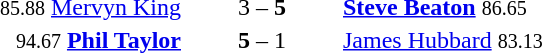<table style="text-align:center">
<tr>
<th width=223></th>
<th width=100></th>
<th width=223></th>
</tr>
<tr>
<td align=right><small><span>85.88</span></small> <a href='#'>Mervyn King</a> </td>
<td>3 – <strong>5</strong></td>
<td align=left> <strong><a href='#'>Steve Beaton</a></strong> <small><span>86.65</span></small></td>
</tr>
<tr>
<td align=right><small><span>94.67</span></small> <strong><a href='#'>Phil Taylor</a></strong> </td>
<td><strong>5</strong> – 1</td>
<td align=left> <a href='#'>James Hubbard</a> <small><span>83.13</span></small></td>
</tr>
</table>
